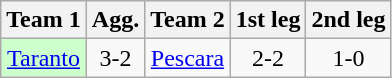<table class="wikitable" style="text-align: center">
<tr>
<th>Team 1</th>
<th>Agg.</th>
<th>Team 2</th>
<th>1st leg</th>
<th>2nd leg</th>
</tr>
<tr>
<td bgcolor="ccffcc"><a href='#'>Taranto</a></td>
<td>3-2</td>
<td><a href='#'>Pescara</a></td>
<td>2-2</td>
<td>1-0</td>
</tr>
</table>
